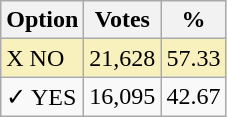<table class="wikitable">
<tr>
<th>Option</th>
<th>Votes</th>
<th>%</th>
</tr>
<tr>
<td style=background:#f8f1bd>X NO</td>
<td style=background:#f8f1bd>21,628</td>
<td style=background:#f8f1bd>57.33</td>
</tr>
<tr>
<td>✓ YES</td>
<td>16,095</td>
<td>42.67</td>
</tr>
</table>
